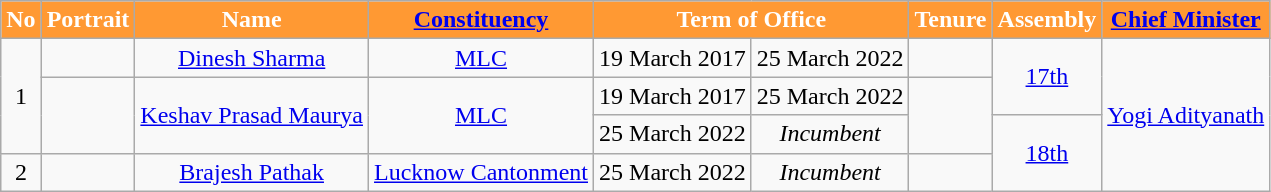<table class="wikitable">
<tr>
<th style="background-color:#FF9933; color:white">No</th>
<th style="background-color:#FF9933; color:white">Portrait</th>
<th style="background-color:#FF9933; color:white">Name</th>
<th style="background-color:#FF9933; color:white"><a href='#'>Constituency</a></th>
<th colspan="2" style="background-color:#FF9933; color:white">Term of Office</th>
<th style="background-color:#FF9933; color:white">Tenure</th>
<th style="background-color:#FF9933; color:white">Assembly</th>
<th style="background-color:#FF9933; color:white"><a href='#'>Chief Minister</a></th>
</tr>
<tr style="text-align:center;">
<td rowspan="3">1</td>
<td></td>
<td><a href='#'>Dinesh Sharma</a></td>
<td><a href='#'>MLC</a></td>
<td>19 March 2017</td>
<td>25 March 2022</td>
<td></td>
<td rowspan="2"><a href='#'>17th</a></td>
<td rowspan="4"><a href='#'>Yogi Adityanath</a></td>
</tr>
<tr style="text-align:center;">
<td rowspan="2"></td>
<td rowspan="2"><a href='#'>Keshav Prasad Maurya</a></td>
<td rowspan="2"><a href='#'>MLC</a></td>
<td>19 March 2017</td>
<td>25 March 2022</td>
<td rowspan="2"></td>
</tr>
<tr style="text-align:center;">
<td>25 March 2022</td>
<td><em>Incumbent</em></td>
<td rowspan="2"><a href='#'>18th</a></td>
</tr>
<tr style="text-align:center;">
<td>2</td>
<td></td>
<td><a href='#'>Brajesh Pathak</a></td>
<td><a href='#'>Lucknow Cantonment</a></td>
<td>25 March 2022</td>
<td><em>Incumbent</em></td>
<td></td>
</tr>
</table>
